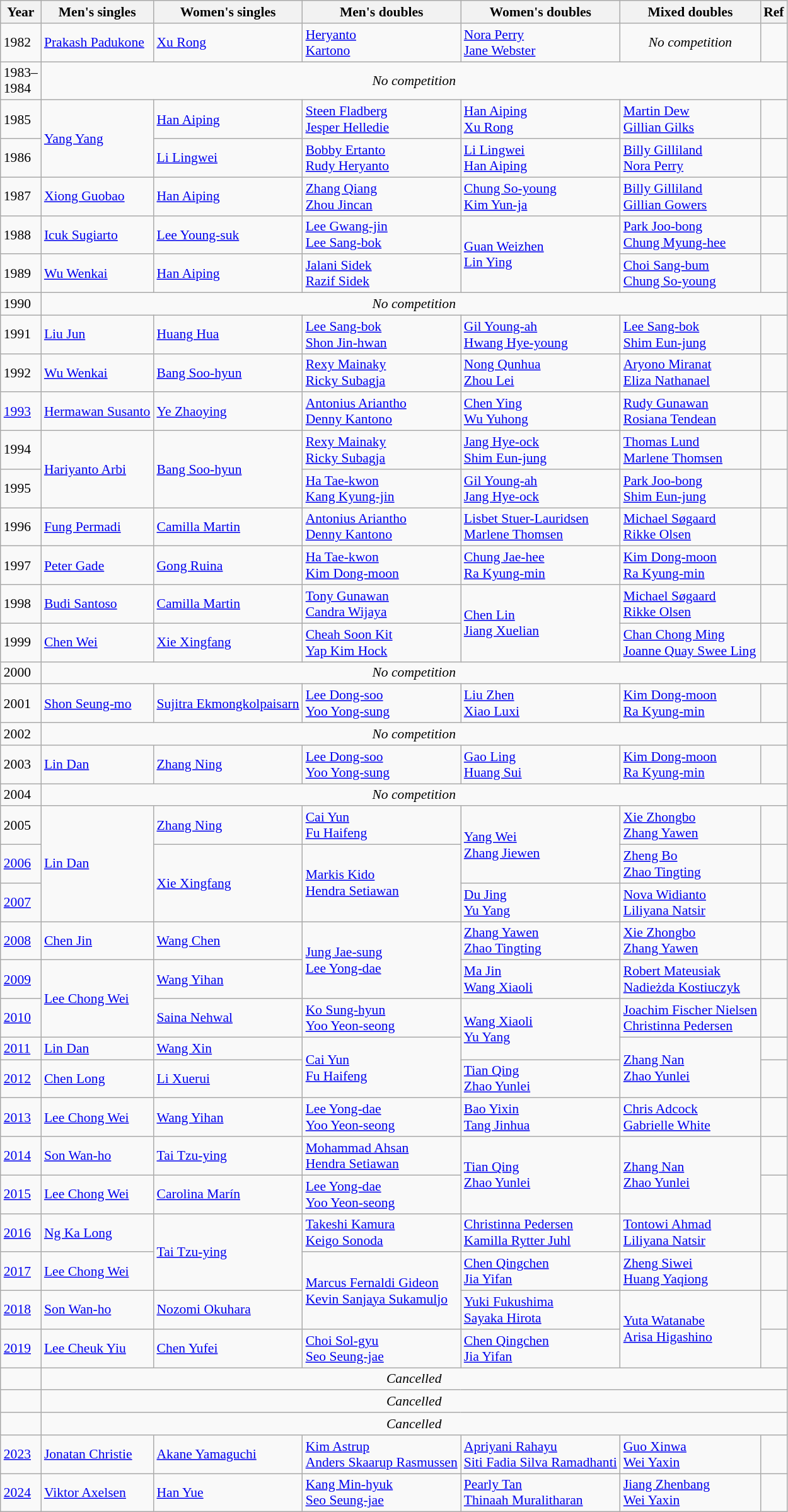<table class=wikitable style="font-size:90%">
<tr>
<th>Year</th>
<th>Men's singles</th>
<th>Women's singles</th>
<th>Men's doubles</th>
<th>Women's doubles</th>
<th>Mixed doubles</th>
<th>Ref</th>
</tr>
<tr>
<td>1982</td>
<td> <a href='#'>Prakash Padukone</a></td>
<td> <a href='#'>Xu Rong</a></td>
<td> <a href='#'>Heryanto</a><br> <a href='#'>Kartono</a></td>
<td> <a href='#'>Nora Perry</a><br> <a href='#'>Jane Webster</a></td>
<td align=center><em>No competition</em></td>
<td align=center></td>
</tr>
<tr>
<td>1983–<br>1984</td>
<td colspan=6 align=center><em>No competition</em></td>
</tr>
<tr>
<td>1985</td>
<td rowspan=2> <a href='#'>Yang Yang</a></td>
<td> <a href='#'>Han Aiping</a></td>
<td> <a href='#'>Steen Fladberg</a><br> <a href='#'>Jesper Helledie</a></td>
<td> <a href='#'>Han Aiping</a><br> <a href='#'>Xu Rong</a></td>
<td> <a href='#'>Martin Dew</a><br> <a href='#'>Gillian Gilks</a></td>
<td align=center></td>
</tr>
<tr>
<td>1986</td>
<td> <a href='#'>Li Lingwei</a></td>
<td> <a href='#'>Bobby Ertanto</a><br> <a href='#'>Rudy Heryanto</a></td>
<td> <a href='#'>Li Lingwei</a><br> <a href='#'>Han Aiping</a></td>
<td> <a href='#'>Billy Gilliland</a><br> <a href='#'>Nora Perry</a></td>
<td align=center></td>
</tr>
<tr>
<td>1987</td>
<td> <a href='#'>Xiong Guobao</a></td>
<td> <a href='#'>Han Aiping</a></td>
<td> <a href='#'>Zhang Qiang</a><br> <a href='#'>Zhou Jincan</a></td>
<td> <a href='#'>Chung So-young</a><br> <a href='#'>Kim Yun-ja</a></td>
<td> <a href='#'>Billy Gilliland</a><br> <a href='#'>Gillian Gowers</a></td>
<td align=center></td>
</tr>
<tr>
<td>1988</td>
<td> <a href='#'>Icuk Sugiarto</a></td>
<td> <a href='#'>Lee Young-suk</a></td>
<td> <a href='#'>Lee Gwang-jin</a><br> <a href='#'>Lee Sang-bok</a></td>
<td rowspan=2> <a href='#'>Guan Weizhen</a><br> <a href='#'>Lin Ying</a></td>
<td> <a href='#'>Park Joo-bong</a><br> <a href='#'>Chung Myung-hee</a></td>
<td align=center></td>
</tr>
<tr>
<td>1989</td>
<td> <a href='#'>Wu Wenkai</a></td>
<td> <a href='#'>Han Aiping</a></td>
<td> <a href='#'>Jalani Sidek</a><br> <a href='#'>Razif Sidek</a></td>
<td> <a href='#'>Choi Sang-bum</a><br> <a href='#'>Chung So-young</a></td>
<td align=center></td>
</tr>
<tr>
<td>1990</td>
<td colspan=6 align=center><em>No competition</em></td>
</tr>
<tr>
<td>1991</td>
<td> <a href='#'>Liu Jun</a></td>
<td> <a href='#'>Huang Hua</a></td>
<td> <a href='#'>Lee Sang-bok</a><br> <a href='#'>Shon Jin-hwan</a></td>
<td> <a href='#'>Gil Young-ah</a><br> <a href='#'>Hwang Hye-young</a></td>
<td> <a href='#'>Lee Sang-bok</a><br> <a href='#'>Shim Eun-jung</a></td>
<td align=center></td>
</tr>
<tr>
<td>1992</td>
<td> <a href='#'>Wu Wenkai</a></td>
<td> <a href='#'>Bang Soo-hyun</a></td>
<td> <a href='#'>Rexy Mainaky</a><br> <a href='#'>Ricky Subagja</a></td>
<td> <a href='#'>Nong Qunhua</a><br> <a href='#'>Zhou Lei</a></td>
<td> <a href='#'>Aryono Miranat</a><br> <a href='#'>Eliza Nathanael</a></td>
<td align=center></td>
</tr>
<tr>
<td><a href='#'>1993</a></td>
<td> <a href='#'>Hermawan Susanto</a></td>
<td> <a href='#'>Ye Zhaoying</a></td>
<td> <a href='#'>Antonius Ariantho</a><br> <a href='#'>Denny Kantono</a></td>
<td> <a href='#'>Chen Ying</a><br> <a href='#'>Wu Yuhong</a></td>
<td> <a href='#'>Rudy Gunawan</a><br> <a href='#'>Rosiana Tendean</a></td>
<td align=center></td>
</tr>
<tr>
<td>1994</td>
<td rowspan=2> <a href='#'>Hariyanto Arbi</a></td>
<td rowspan=2> <a href='#'>Bang Soo-hyun</a></td>
<td> <a href='#'>Rexy Mainaky</a><br> <a href='#'>Ricky Subagja</a></td>
<td> <a href='#'>Jang Hye-ock</a><br> <a href='#'>Shim Eun-jung</a></td>
<td> <a href='#'>Thomas Lund</a><br> <a href='#'>Marlene Thomsen</a></td>
<td align=center></td>
</tr>
<tr>
<td>1995</td>
<td> <a href='#'>Ha Tae-kwon</a><br> <a href='#'>Kang Kyung-jin</a></td>
<td> <a href='#'>Gil Young-ah</a><br> <a href='#'>Jang Hye-ock</a></td>
<td> <a href='#'>Park Joo-bong</a><br> <a href='#'>Shim Eun-jung</a></td>
<td align=center></td>
</tr>
<tr>
<td>1996</td>
<td> <a href='#'>Fung Permadi</a></td>
<td> <a href='#'>Camilla Martin</a></td>
<td> <a href='#'>Antonius Ariantho</a><br> <a href='#'>Denny Kantono</a></td>
<td> <a href='#'>Lisbet Stuer-Lauridsen</a><br> <a href='#'>Marlene Thomsen</a></td>
<td> <a href='#'>Michael Søgaard</a><br> <a href='#'>Rikke Olsen</a></td>
<td align=center></td>
</tr>
<tr>
<td>1997</td>
<td> <a href='#'>Peter Gade</a></td>
<td> <a href='#'>Gong Ruina</a></td>
<td> <a href='#'>Ha Tae-kwon</a><br> <a href='#'>Kim Dong-moon</a></td>
<td> <a href='#'>Chung Jae-hee</a><br> <a href='#'>Ra Kyung-min</a></td>
<td> <a href='#'>Kim Dong-moon</a><br> <a href='#'>Ra Kyung-min</a></td>
<td align=center></td>
</tr>
<tr>
<td>1998</td>
<td> <a href='#'>Budi Santoso</a></td>
<td> <a href='#'>Camilla Martin</a></td>
<td> <a href='#'>Tony Gunawan</a><br> <a href='#'>Candra Wijaya</a></td>
<td rowspan=2> <a href='#'>Chen Lin</a><br> <a href='#'>Jiang Xuelian</a></td>
<td> <a href='#'>Michael Søgaard</a><br> <a href='#'>Rikke Olsen</a></td>
<td align=center></td>
</tr>
<tr>
<td>1999</td>
<td> <a href='#'>Chen Wei</a></td>
<td> <a href='#'>Xie Xingfang</a></td>
<td> <a href='#'>Cheah Soon Kit</a><br> <a href='#'>Yap Kim Hock</a></td>
<td> <a href='#'>Chan Chong Ming</a><br> <a href='#'>Joanne Quay Swee Ling</a></td>
<td align=center></td>
</tr>
<tr>
<td>2000</td>
<td colspan=6 align=center><em>No competition</em></td>
</tr>
<tr>
<td>2001</td>
<td> <a href='#'>Shon Seung-mo</a></td>
<td> <a href='#'>Sujitra Ekmongkolpaisarn</a></td>
<td> <a href='#'>Lee Dong-soo</a><br> <a href='#'>Yoo Yong-sung</a></td>
<td> <a href='#'>Liu Zhen</a><br> <a href='#'>Xiao Luxi</a></td>
<td> <a href='#'>Kim Dong-moon</a><br> <a href='#'>Ra Kyung-min</a></td>
<td align=center></td>
</tr>
<tr>
<td>2002</td>
<td colspan=6 align=center><em>No competition</em></td>
</tr>
<tr>
<td>2003</td>
<td> <a href='#'>Lin Dan</a></td>
<td> <a href='#'>Zhang Ning</a></td>
<td> <a href='#'>Lee Dong-soo</a><br> <a href='#'>Yoo Yong-sung</a></td>
<td> <a href='#'>Gao Ling</a><br> <a href='#'>Huang Sui</a></td>
<td> <a href='#'>Kim Dong-moon</a><br> <a href='#'>Ra Kyung-min</a></td>
<td align=center></td>
</tr>
<tr>
<td>2004</td>
<td colspan=6 align=center><em>No competition</em></td>
</tr>
<tr>
<td>2005</td>
<td rowspan=3> <a href='#'>Lin Dan</a></td>
<td> <a href='#'>Zhang Ning</a></td>
<td> <a href='#'>Cai Yun</a><br> <a href='#'>Fu Haifeng</a></td>
<td rowspan=2> <a href='#'>Yang Wei</a><br> <a href='#'>Zhang Jiewen</a></td>
<td> <a href='#'>Xie Zhongbo</a><br> <a href='#'>Zhang Yawen</a></td>
<td align=center></td>
</tr>
<tr>
<td><a href='#'>2006</a></td>
<td rowspan=2> <a href='#'>Xie Xingfang</a></td>
<td rowspan=2> <a href='#'>Markis Kido</a><br> <a href='#'>Hendra Setiawan</a></td>
<td> <a href='#'>Zheng Bo</a><br> <a href='#'>Zhao Tingting</a></td>
<td align=center></td>
</tr>
<tr>
<td><a href='#'>2007</a></td>
<td> <a href='#'>Du Jing</a><br> <a href='#'>Yu Yang</a></td>
<td> <a href='#'>Nova Widianto</a><br> <a href='#'>Liliyana Natsir</a></td>
<td align=center></td>
</tr>
<tr>
<td><a href='#'>2008</a></td>
<td> <a href='#'>Chen Jin</a></td>
<td> <a href='#'>Wang Chen</a></td>
<td rowspan=2> <a href='#'>Jung Jae-sung</a><br> <a href='#'>Lee Yong-dae</a></td>
<td> <a href='#'>Zhang Yawen</a><br> <a href='#'>Zhao Tingting</a></td>
<td> <a href='#'>Xie Zhongbo</a><br> <a href='#'>Zhang Yawen</a></td>
<td align=center></td>
</tr>
<tr>
<td><a href='#'>2009</a></td>
<td rowspan=2> <a href='#'>Lee Chong Wei</a></td>
<td> <a href='#'>Wang Yihan</a></td>
<td> <a href='#'>Ma Jin</a><br> <a href='#'>Wang Xiaoli</a></td>
<td> <a href='#'>Robert Mateusiak</a><br> <a href='#'>Nadieżda Kostiuczyk</a></td>
<td align=center></td>
</tr>
<tr>
<td><a href='#'>2010</a></td>
<td> <a href='#'>Saina Nehwal</a></td>
<td> <a href='#'>Ko Sung-hyun</a><br> <a href='#'>Yoo Yeon-seong</a></td>
<td rowspan=2> <a href='#'>Wang Xiaoli</a><br> <a href='#'>Yu Yang</a></td>
<td> <a href='#'>Joachim Fischer Nielsen</a><br> <a href='#'>Christinna Pedersen</a></td>
<td align=center></td>
</tr>
<tr>
<td><a href='#'>2011</a></td>
<td> <a href='#'>Lin Dan</a></td>
<td> <a href='#'>Wang Xin</a></td>
<td rowspan=2> <a href='#'>Cai Yun</a><br> <a href='#'>Fu Haifeng</a></td>
<td rowspan=2> <a href='#'>Zhang Nan</a><br> <a href='#'>Zhao Yunlei</a></td>
<td align=center></td>
</tr>
<tr>
<td><a href='#'>2012</a></td>
<td> <a href='#'>Chen Long</a></td>
<td> <a href='#'>Li Xuerui</a></td>
<td> <a href='#'>Tian Qing</a><br> <a href='#'>Zhao Yunlei</a></td>
<td align=center></td>
</tr>
<tr>
<td><a href='#'>2013</a></td>
<td> <a href='#'>Lee Chong Wei</a></td>
<td> <a href='#'>Wang Yihan</a></td>
<td> <a href='#'>Lee Yong-dae</a><br> <a href='#'>Yoo Yeon-seong</a></td>
<td> <a href='#'>Bao Yixin</a><br> <a href='#'>Tang Jinhua</a></td>
<td> <a href='#'>Chris Adcock</a><br> <a href='#'>Gabrielle White</a></td>
<td align=center></td>
</tr>
<tr>
<td><a href='#'>2014</a></td>
<td> <a href='#'>Son Wan-ho</a></td>
<td> <a href='#'>Tai Tzu-ying</a></td>
<td> <a href='#'>Mohammad Ahsan</a><br> <a href='#'>Hendra Setiawan</a></td>
<td rowspan=2> <a href='#'>Tian Qing</a><br> <a href='#'>Zhao Yunlei</a></td>
<td rowspan=2> <a href='#'>Zhang Nan</a><br> <a href='#'>Zhao Yunlei</a></td>
<td align=center></td>
</tr>
<tr>
<td><a href='#'>2015</a></td>
<td> <a href='#'>Lee Chong Wei</a></td>
<td> <a href='#'>Carolina Marín</a></td>
<td> <a href='#'>Lee Yong-dae</a><br> <a href='#'>Yoo Yeon-seong</a></td>
<td align=center></td>
</tr>
<tr>
<td><a href='#'>2016</a></td>
<td> <a href='#'>Ng Ka Long</a></td>
<td rowspan=2> <a href='#'>Tai Tzu-ying</a></td>
<td> <a href='#'>Takeshi Kamura</a><br> <a href='#'>Keigo Sonoda</a></td>
<td> <a href='#'>Christinna Pedersen</a><br> <a href='#'>Kamilla Rytter Juhl</a></td>
<td> <a href='#'>Tontowi Ahmad</a><br> <a href='#'>Liliyana Natsir</a></td>
<td align=center></td>
</tr>
<tr>
<td><a href='#'>2017</a></td>
<td> <a href='#'>Lee Chong Wei</a></td>
<td rowspan=2> <a href='#'>Marcus Fernaldi Gideon</a><br> <a href='#'>Kevin Sanjaya Sukamuljo</a></td>
<td> <a href='#'>Chen Qingchen</a><br> <a href='#'>Jia Yifan</a></td>
<td> <a href='#'>Zheng Siwei</a><br> <a href='#'>Huang Yaqiong</a></td>
<td align=center></td>
</tr>
<tr>
<td><a href='#'>2018</a></td>
<td> <a href='#'>Son Wan-ho</a></td>
<td> <a href='#'>Nozomi Okuhara</a></td>
<td> <a href='#'>Yuki Fukushima</a><br> <a href='#'>Sayaka Hirota</a></td>
<td rowspan=2> <a href='#'>Yuta Watanabe</a><br> <a href='#'>Arisa Higashino</a></td>
<td align=center></td>
</tr>
<tr>
<td><a href='#'>2019</a></td>
<td> <a href='#'>Lee Cheuk Yiu</a></td>
<td> <a href='#'>Chen Yufei</a></td>
<td> <a href='#'>Choi Sol-gyu</a><br> <a href='#'>Seo Seung-jae</a></td>
<td> <a href='#'>Chen Qingchen</a><br> <a href='#'>Jia Yifan</a></td>
<td align=center></td>
</tr>
<tr>
<td></td>
<td colspan="6" align="center"><em>Cancelled</em></td>
</tr>
<tr>
<td></td>
<td colspan="6" align="center"><em>Cancelled</em></td>
</tr>
<tr>
<td></td>
<td colspan="6" align="center"><em>Cancelled</em></td>
</tr>
<tr>
<td><a href='#'>2023</a></td>
<td> <a href='#'>Jonatan Christie</a></td>
<td> <a href='#'>Akane Yamaguchi</a></td>
<td> <a href='#'>Kim Astrup</a><br> <a href='#'>Anders Skaarup Rasmussen</a></td>
<td> <a href='#'>Apriyani Rahayu</a><br> <a href='#'>Siti Fadia Silva Ramadhanti</a></td>
<td> <a href='#'>Guo Xinwa</a> <br> <a href='#'>Wei Yaxin</a></td>
<td></td>
</tr>
<tr>
<td><a href='#'>2024</a></td>
<td> <a href='#'>Viktor Axelsen</a></td>
<td> <a href='#'>Han Yue</a></td>
<td> <a href='#'>Kang Min-hyuk</a> <br> <a href='#'>Seo Seung-jae</a></td>
<td> <a href='#'>Pearly Tan</a><br> <a href='#'>Thinaah Muralitharan</a></td>
<td> <a href='#'>Jiang Zhenbang</a> <br> <a href='#'>Wei Yaxin</a></td>
<td></td>
</tr>
</table>
